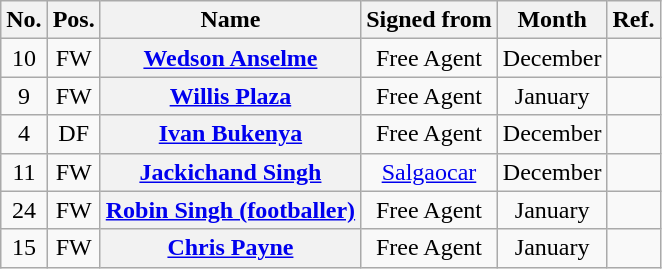<table class="wikitable" style="text-align:center">
<tr>
<th>No.</th>
<th>Pos.</th>
<th>Name</th>
<th>Signed from</th>
<th>Month</th>
<th>Ref.</th>
</tr>
<tr>
<td>10</td>
<td>FW</td>
<th scope="row"> <strong><a href='#'>Wedson Anselme</a></strong></th>
<td>Free Agent</td>
<td>December</td>
<td></td>
</tr>
<tr>
<td>9</td>
<td>FW</td>
<th scope="row"> <strong><a href='#'>Willis Plaza</a></strong></th>
<td>Free Agent</td>
<td>January</td>
<td></td>
</tr>
<tr>
<td>4</td>
<td>DF</td>
<th scope="row"> <strong><a href='#'>Ivan Bukenya</a></strong></th>
<td>Free Agent</td>
<td>December</td>
<td></td>
</tr>
<tr>
<td>11</td>
<td>FW</td>
<th scope="row"> <strong><a href='#'>Jackichand Singh</a></strong></th>
<td> <a href='#'>Salgaocar</a></td>
<td>December</td>
<td></td>
</tr>
<tr>
<td>24</td>
<td>FW</td>
<th scope="row"> <strong><a href='#'>Robin Singh (footballer)</a></strong></th>
<td>Free Agent</td>
<td>January</td>
<td></td>
</tr>
<tr>
<td>15</td>
<td>FW</td>
<th scope="row"> <strong><a href='#'>Chris Payne</a></strong></th>
<td>Free Agent</td>
<td>January</td>
<td></td>
</tr>
</table>
